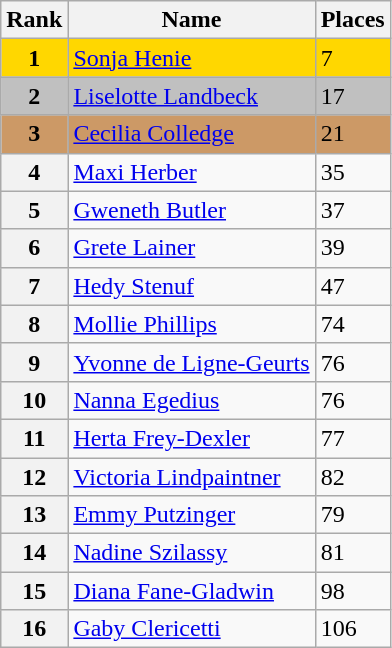<table class="wikitable">
<tr>
<th>Rank</th>
<th>Name</th>
<th>Places</th>
</tr>
<tr bgcolor="gold">
<td align="center"><strong>1</strong></td>
<td> <a href='#'>Sonja Henie</a></td>
<td>7</td>
</tr>
<tr bgcolor="silver">
<td align="center"><strong>2</strong></td>
<td> <a href='#'>Liselotte Landbeck</a></td>
<td>17</td>
</tr>
<tr bgcolor="cc9966">
<td align="center"><strong>3</strong></td>
<td> <a href='#'>Cecilia Colledge</a></td>
<td>21</td>
</tr>
<tr>
<th>4</th>
<td> <a href='#'>Maxi Herber</a></td>
<td>35</td>
</tr>
<tr>
<th>5</th>
<td> <a href='#'>Gweneth Butler</a></td>
<td>37</td>
</tr>
<tr>
<th>6</th>
<td> <a href='#'>Grete Lainer</a></td>
<td>39</td>
</tr>
<tr>
<th>7</th>
<td> <a href='#'>Hedy Stenuf</a></td>
<td>47</td>
</tr>
<tr>
<th>8</th>
<td> <a href='#'>Mollie Phillips</a></td>
<td>74</td>
</tr>
<tr>
<th>9</th>
<td> <a href='#'>Yvonne de Ligne-Geurts</a></td>
<td>76</td>
</tr>
<tr>
<th>10</th>
<td> <a href='#'>Nanna Egedius</a></td>
<td>76</td>
</tr>
<tr>
<th>11</th>
<td> <a href='#'>Herta Frey-Dexler</a></td>
<td>77</td>
</tr>
<tr>
<th>12</th>
<td> <a href='#'>Victoria Lindpaintner</a></td>
<td>82</td>
</tr>
<tr>
<th>13</th>
<td> <a href='#'>Emmy Putzinger</a></td>
<td>79</td>
</tr>
<tr>
<th>14</th>
<td> <a href='#'>Nadine Szilassy</a></td>
<td>81</td>
</tr>
<tr>
<th>15</th>
<td> <a href='#'>Diana Fane-Gladwin</a></td>
<td>98</td>
</tr>
<tr>
<th>16</th>
<td> <a href='#'>Gaby Clericetti</a></td>
<td>106</td>
</tr>
</table>
